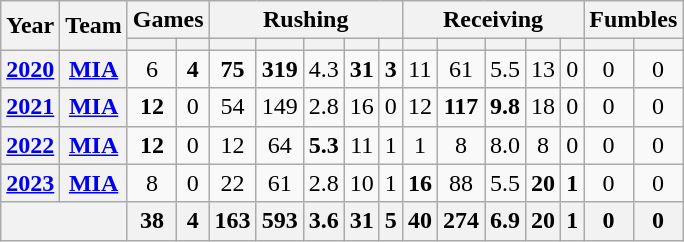<table class="wikitable" style="text-align:center;">
<tr>
<th rowspan="2">Year</th>
<th rowspan="2">Team</th>
<th colspan="2">Games</th>
<th colspan="5">Rushing</th>
<th colspan="5">Receiving</th>
<th colspan="2">Fumbles</th>
</tr>
<tr>
<th></th>
<th></th>
<th></th>
<th></th>
<th></th>
<th></th>
<th></th>
<th></th>
<th></th>
<th></th>
<th></th>
<th></th>
<th></th>
<th></th>
</tr>
<tr>
<th><a href='#'>2020</a></th>
<th><a href='#'>MIA</a></th>
<td>6</td>
<td><strong>4</strong></td>
<td><strong>75</strong></td>
<td><strong>319</strong></td>
<td>4.3</td>
<td><strong>31</strong></td>
<td><strong>3</strong></td>
<td>11</td>
<td>61</td>
<td>5.5</td>
<td>13</td>
<td>0</td>
<td>0</td>
<td>0</td>
</tr>
<tr>
<th><a href='#'>2021</a></th>
<th><a href='#'>MIA</a></th>
<td><strong>12</strong></td>
<td>0</td>
<td>54</td>
<td>149</td>
<td>2.8</td>
<td>16</td>
<td>0</td>
<td>12</td>
<td><strong>117</strong></td>
<td><strong>9.8</strong></td>
<td>18</td>
<td>0</td>
<td>0</td>
<td>0</td>
</tr>
<tr>
<th><a href='#'>2022</a></th>
<th><a href='#'>MIA</a></th>
<td><strong>12</strong></td>
<td>0</td>
<td>12</td>
<td>64</td>
<td><strong>5.3</strong></td>
<td>11</td>
<td>1</td>
<td>1</td>
<td>8</td>
<td>8.0</td>
<td>8</td>
<td>0</td>
<td>0</td>
<td>0</td>
</tr>
<tr>
<th><a href='#'>2023</a></th>
<th><a href='#'>MIA</a></th>
<td>8</td>
<td>0</td>
<td>22</td>
<td>61</td>
<td>2.8</td>
<td>10</td>
<td>1</td>
<td><strong>16</strong></td>
<td>88</td>
<td>5.5</td>
<td><strong>20</strong></td>
<td><strong>1</strong></td>
<td>0</td>
<td>0</td>
</tr>
<tr>
<th colspan="2"></th>
<th>38</th>
<th>4</th>
<th>163</th>
<th>593</th>
<th>3.6</th>
<th>31</th>
<th>5</th>
<th>40</th>
<th>274</th>
<th>6.9</th>
<th>20</th>
<th>1</th>
<th>0</th>
<th>0</th>
</tr>
</table>
